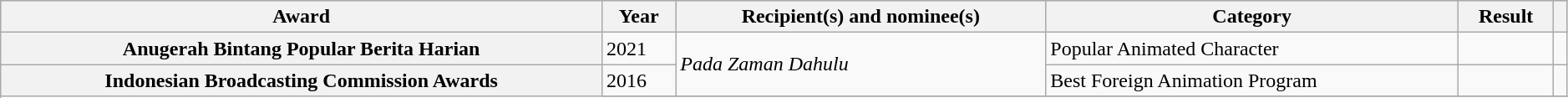<table class="wikitable plainrowheaders sortable" style="width:99%;">
<tr style="background:#CCCCCC; text-align:center;">
<th scope="col">Award</th>
<th scope="col">Year</th>
<th scope="col">Recipient(s) and nominee(s)</th>
<th scope="col">Category</th>
<th scope="col">Result</th>
<th scope="col" class="unsortable"></th>
</tr>
<tr>
<th scope="row" rowspan="1">Anugerah Bintang Popular Berita Harian</th>
<td>2021</td>
<td data-sort-value="Pada Zaman Dahulu" rowspan="2"><em>Pada Zaman Dahulu</em></td>
<td>Popular Animated Character</td>
<td></td>
<td style="text-align:center;"></td>
</tr>
<tr>
<th scope="row" rowspan="2">Indonesian Broadcasting Commission Awards</th>
<td>2016</td>
<td>Best Foreign Animation Program</td>
<td></td>
<td style="text-align:center;"></td>
</tr>
<tr>
</tr>
</table>
